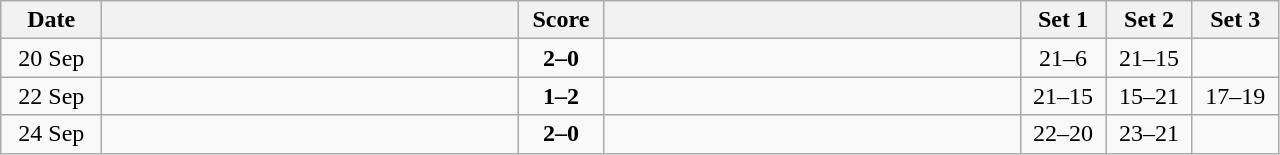<table class="wikitable" style="text-align: center;">
<tr>
<th width="60">Date</th>
<th align="right" width="270"></th>
<th width="50">Score</th>
<th align="left" width="270"></th>
<th width="50">Set 1</th>
<th width="50">Set 2</th>
<th width="50">Set 3</th>
</tr>
<tr>
<td>20 Sep</td>
<td align=left><strong></strong></td>
<td align=center><strong>2–0</strong></td>
<td align=left></td>
<td>21–6</td>
<td>21–15</td>
<td></td>
</tr>
<tr>
<td>22 Sep</td>
<td align=left></td>
<td align=center><strong>1–2</strong></td>
<td align=left><strong></strong></td>
<td>21–15</td>
<td>15–21</td>
<td>17–19</td>
</tr>
<tr>
<td>24 Sep</td>
<td align=left><strong></strong></td>
<td align=center><strong>2–0</strong></td>
<td align=left></td>
<td>22–20</td>
<td>23–21</td>
<td></td>
</tr>
</table>
